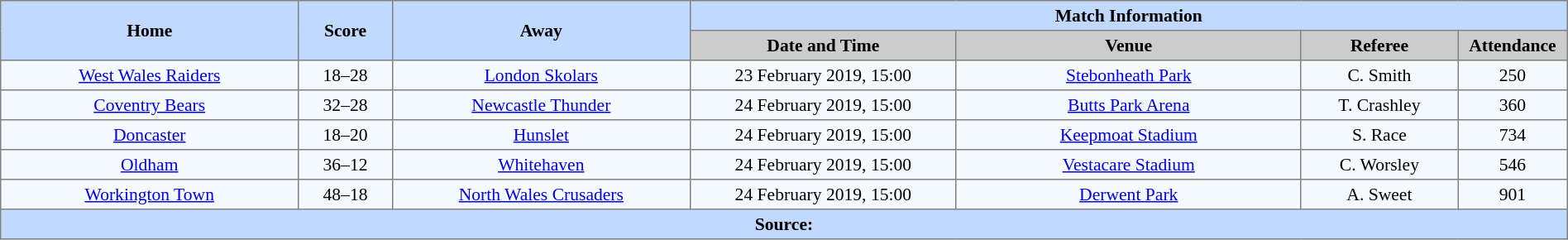<table border=1 style="border-collapse:collapse; font-size:90%; text-align:center;" cellpadding=3 cellspacing=0 width=100%>
<tr bgcolor=#C1D8FF>
<th rowspan=2 width=19%>Home</th>
<th rowspan=2 width=6%>Score</th>
<th rowspan=2 width=19%>Away</th>
<th colspan=4>Match Information</th>
</tr>
<tr bgcolor=#CCCCCC>
<th width=17%>Date and Time</th>
<th width=22%>Venue</th>
<th width=10%>Referee</th>
<th width=7%>Attendance</th>
</tr>
<tr bgcolor=#F5FAFF>
<td> <a href='#'>West Wales Raiders</a></td>
<td>18–28</td>
<td> <a href='#'>London Skolars</a></td>
<td>23 February 2019, 15:00</td>
<td><a href='#'>Stebonheath Park</a></td>
<td>C. Smith</td>
<td>250</td>
</tr>
<tr bgcolor=#F5FAFF>
<td> <a href='#'>Coventry Bears</a></td>
<td>32–28</td>
<td> <a href='#'>Newcastle Thunder</a></td>
<td>24 February 2019, 15:00</td>
<td><a href='#'>Butts Park Arena</a></td>
<td>T. Crashley</td>
<td>360</td>
</tr>
<tr bgcolor=#F5FAFF>
<td> <a href='#'>Doncaster</a></td>
<td>18–20</td>
<td> <a href='#'>Hunslet</a></td>
<td>24 February 2019, 15:00</td>
<td><a href='#'>Keepmoat Stadium</a></td>
<td>S. Race</td>
<td>734</td>
</tr>
<tr bgcolor=#F5FAFF>
<td> <a href='#'>Oldham</a></td>
<td>36–12</td>
<td> <a href='#'>Whitehaven</a></td>
<td>24 February 2019, 15:00</td>
<td><a href='#'>Vestacare Stadium</a></td>
<td>C. Worsley</td>
<td>546</td>
</tr>
<tr bgcolor=#F5FAFF>
<td> <a href='#'>Workington Town</a></td>
<td>48–18</td>
<td> <a href='#'>North Wales Crusaders</a></td>
<td>24 February 2019, 15:00</td>
<td><a href='#'>Derwent Park</a></td>
<td>A. Sweet</td>
<td>901</td>
</tr>
<tr style="background:#c1d8ff;">
<th colspan=7>Source:</th>
</tr>
</table>
